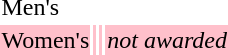<table>
<tr>
<td>Men's</td>
<td></td>
<td></td>
<td></td>
</tr>
<tr bgcolor="#FFC0CB">
<td>Women's</td>
<td></td>
<td></td>
<td><em>not awarded</em></td>
</tr>
</table>
